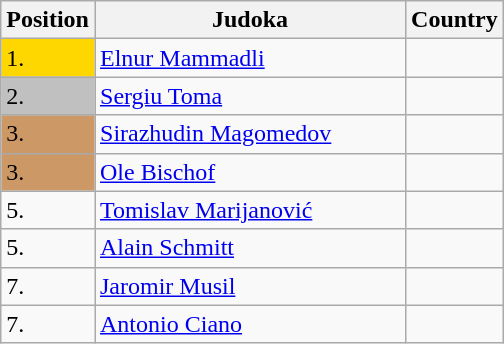<table class=wikitable>
<tr>
<th width=10>Position</th>
<th width=200>Judoka</th>
<th>Country</th>
</tr>
<tr>
<td bgcolor=gold>1.</td>
<td><a href='#'>Elnur Mammadli</a></td>
<td></td>
</tr>
<tr>
<td bgcolor="silver">2.</td>
<td><a href='#'>Sergiu Toma</a></td>
<td></td>
</tr>
<tr>
<td bgcolor="CC9966">3.</td>
<td><a href='#'>Sirazhudin Magomedov</a></td>
<td></td>
</tr>
<tr>
<td bgcolor="CC9966">3.</td>
<td><a href='#'>Ole Bischof</a></td>
<td></td>
</tr>
<tr>
<td>5.</td>
<td><a href='#'>Tomislav Marijanović</a></td>
<td></td>
</tr>
<tr>
<td>5.</td>
<td><a href='#'>Alain Schmitt</a></td>
<td></td>
</tr>
<tr>
<td>7.</td>
<td><a href='#'>Jaromir Musil</a></td>
<td></td>
</tr>
<tr>
<td>7.</td>
<td><a href='#'>Antonio Ciano</a></td>
<td></td>
</tr>
</table>
